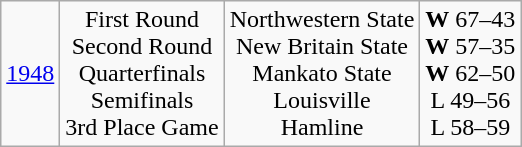<table class="wikitable">
<tr align="center">
<td><a href='#'>1948</a></td>
<td>First Round<br>Second Round<br>Quarterfinals<br>Semifinals<br>3rd Place Game</td>
<td>Northwestern State<br>New Britain State<br>Mankato State<br>Louisville<br>Hamline</td>
<td><strong>W</strong> 67–43<br><strong>W</strong> 57–35<br><strong>W</strong> 62–50<br>L 49–56<br>L 58–59</td>
</tr>
</table>
